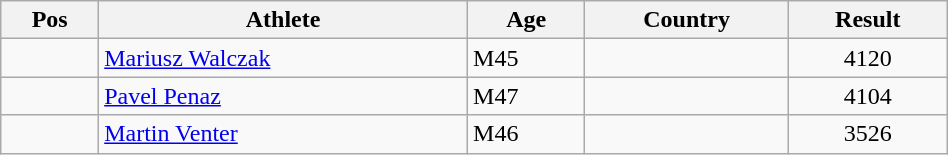<table class="wikitable"  style="text-align:center; width:50%;">
<tr>
<th>Pos</th>
<th>Athlete</th>
<th>Age</th>
<th>Country</th>
<th>Result</th>
</tr>
<tr>
<td align=center></td>
<td align=left><a href='#'>Mariusz Walczak</a></td>
<td align=left>M45</td>
<td align=left></td>
<td>4120</td>
</tr>
<tr>
<td align=center></td>
<td align=left><a href='#'>Pavel Penaz</a></td>
<td align=left>M47</td>
<td align=left></td>
<td>4104</td>
</tr>
<tr>
<td align=center></td>
<td align=left><a href='#'>Martin Venter</a></td>
<td align=left>M46</td>
<td align=left></td>
<td>3526</td>
</tr>
</table>
